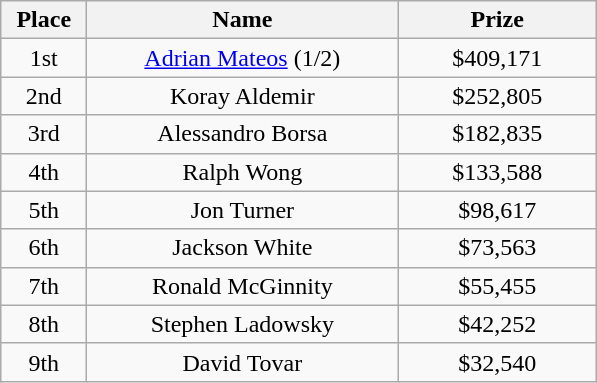<table class="wikitable">
<tr>
<th width="50">Place</th>
<th width="200">Name</th>
<th width="125">Prize</th>
</tr>
<tr>
<td align = "center">1st</td>
<td align = "center"><a href='#'>Adrian Mateos</a> (1/2)</td>
<td align = "center">$409,171</td>
</tr>
<tr>
<td align = "center">2nd</td>
<td align = "center">Koray Aldemir</td>
<td align = "center">$252,805</td>
</tr>
<tr>
<td align = "center">3rd</td>
<td align = "center">Alessandro Borsa</td>
<td align = "center">$182,835</td>
</tr>
<tr>
<td align = "center">4th</td>
<td align = "center">Ralph Wong</td>
<td align = "center">$133,588</td>
</tr>
<tr>
<td align = "center">5th</td>
<td align = "center">Jon Turner</td>
<td align = "center">$98,617</td>
</tr>
<tr>
<td align = "center">6th</td>
<td align = "center">Jackson White</td>
<td align = "center">$73,563</td>
</tr>
<tr>
<td align = "center">7th</td>
<td align = "center">Ronald McGinnity</td>
<td align = "center">$55,455</td>
</tr>
<tr>
<td align = "center">8th</td>
<td align = "center">Stephen Ladowsky</td>
<td align = "center">$42,252</td>
</tr>
<tr>
<td align = "center">9th</td>
<td align = "center">David Tovar</td>
<td align = "center">$32,540</td>
</tr>
</table>
